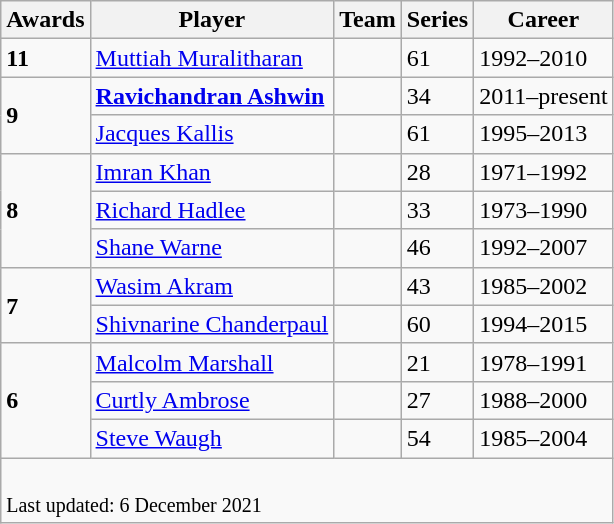<table class="wikitable">
<tr>
<th>Awards</th>
<th>Player</th>
<th>Team</th>
<th>Series</th>
<th>Career</th>
</tr>
<tr>
<td><strong>11</strong></td>
<td><a href='#'>Muttiah Muralitharan</a></td>
<td></td>
<td>61</td>
<td>1992–2010</td>
</tr>
<tr>
<td rowspan=2><strong>9</strong></td>
<td><strong><a href='#'>Ravichandran Ashwin</a></strong></td>
<td></td>
<td>34</td>
<td>2011–present</td>
</tr>
<tr>
<td><a href='#'>Jacques Kallis</a></td>
<td></td>
<td>61</td>
<td>1995–2013</td>
</tr>
<tr>
<td rowspan=3><strong>8</strong></td>
<td><a href='#'>Imran Khan</a></td>
<td></td>
<td>28</td>
<td>1971–1992</td>
</tr>
<tr>
<td><a href='#'>Richard Hadlee</a></td>
<td></td>
<td>33</td>
<td>1973–1990</td>
</tr>
<tr>
<td><a href='#'>Shane Warne</a></td>
<td></td>
<td>46</td>
<td>1992–2007</td>
</tr>
<tr>
<td rowspan=2><strong>7</strong></td>
<td><a href='#'>Wasim Akram</a></td>
<td></td>
<td>43</td>
<td>1985–2002</td>
</tr>
<tr>
<td><a href='#'>Shivnarine Chanderpaul</a></td>
<td></td>
<td>60</td>
<td>1994–2015</td>
</tr>
<tr>
<td rowspan=3><strong>6</strong></td>
<td><a href='#'>Malcolm Marshall</a></td>
<td></td>
<td>21</td>
<td>1978–1991</td>
</tr>
<tr>
<td><a href='#'>Curtly Ambrose</a></td>
<td></td>
<td>27</td>
<td>1988–2000</td>
</tr>
<tr>
<td><a href='#'>Steve Waugh</a></td>
<td></td>
<td>54</td>
<td>1985–2004</td>
</tr>
<tr>
<td colspan=5><br><small>Last updated: 6 December 2021</small></td>
</tr>
</table>
